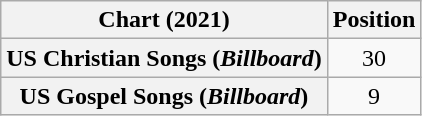<table class="wikitable plainrowheaders sortable" style="text-align:center">
<tr>
<th scope="col">Chart (2021)</th>
<th scope="col">Position</th>
</tr>
<tr>
<th scope="row">US Christian Songs (<em>Billboard</em>)</th>
<td>30</td>
</tr>
<tr>
<th scope="row">US Gospel Songs (<em>Billboard</em>)</th>
<td>9</td>
</tr>
</table>
